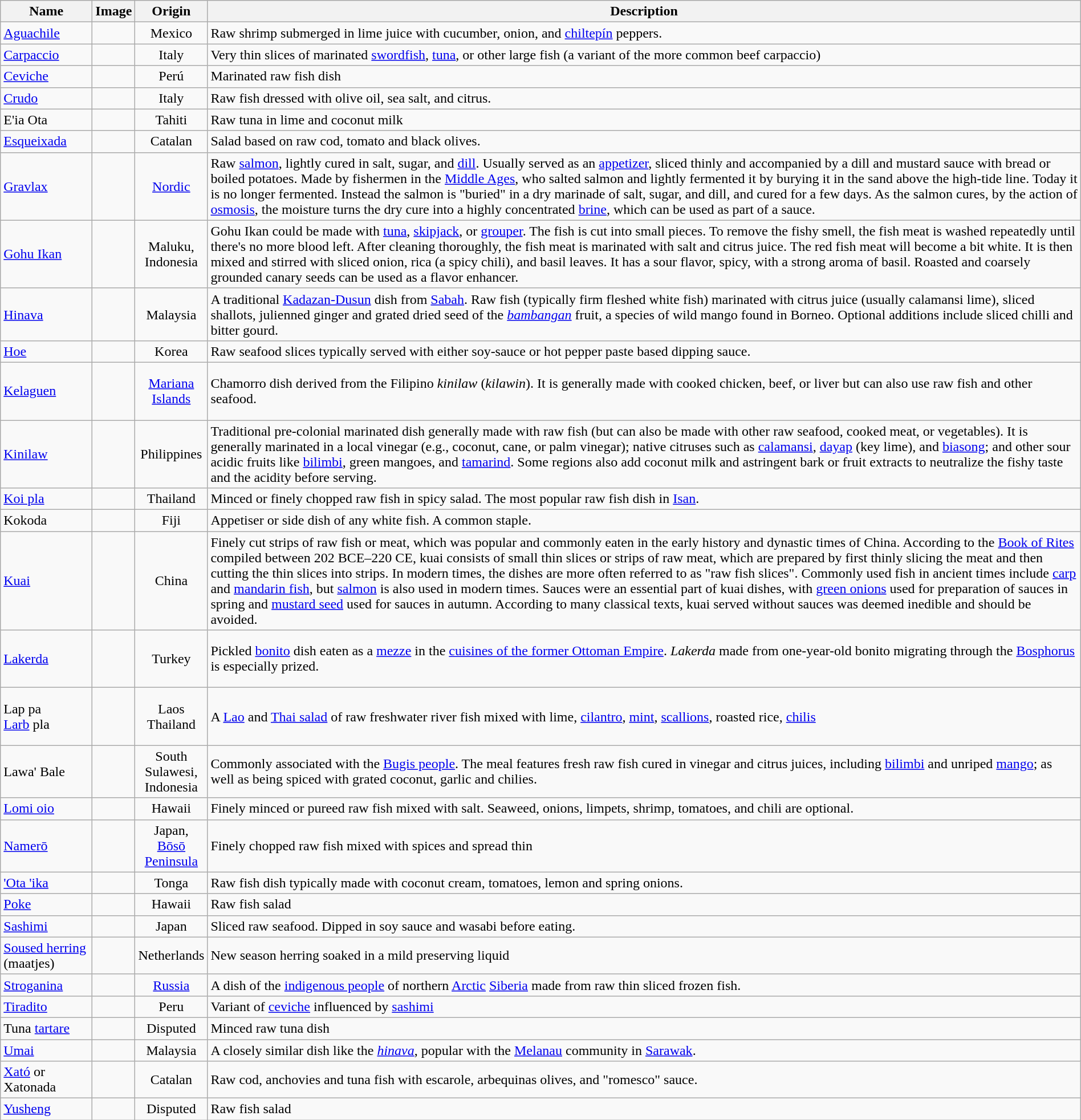<table class="wikitable sortable" style="width:100%; height:100%;">
<tr>
<th style="width:100px;">Name</th>
<th>Image</th>
<th style="width:60px;">Origin</th>
<th>Description</th>
</tr>
<tr>
<td><a href='#'>Aguachile</a></td>
<td></td>
<td align=center>Mexico</td>
<td>Raw shrimp submerged in lime juice with cucumber, onion, and <a href='#'>chiltepín</a> peppers.</td>
</tr>
<tr>
<td><a href='#'>Carpaccio</a></td>
<td></td>
<td align=center>Italy</td>
<td>Very thin slices of marinated <a href='#'>swordfish</a>, <a href='#'>tuna</a>, or other large fish (a variant of the more common beef carpaccio)</td>
</tr>
<tr>
<td><a href='#'>Ceviche</a></td>
<td></td>
<td align=center>Perú</td>
<td>Marinated raw fish dish</td>
</tr>
<tr>
<td><a href='#'>Crudo</a></td>
<td></td>
<td align=center>Italy</td>
<td>Raw fish dressed with olive oil, sea salt, and citrus.</td>
</tr>
<tr>
<td>E'ia Ota</td>
<td></td>
<td align=center>Tahiti</td>
<td>Raw tuna in lime and coconut milk</td>
</tr>
<tr>
<td><a href='#'>Esqueixada</a></td>
<td></td>
<td align=center>Catalan</td>
<td>Salad based on raw cod, tomato and black olives.</td>
</tr>
<tr>
<td><a href='#'>Gravlax</a></td>
<td></td>
<td align=center><a href='#'>Nordic</a></td>
<td>Raw <a href='#'>salmon</a>, lightly cured in salt, sugar, and <a href='#'>dill</a>. Usually served as an <a href='#'>appetizer</a>, sliced thinly and accompanied by a dill and mustard sauce with bread or boiled potatoes. Made by fishermen in the <a href='#'>Middle Ages</a>, who salted salmon and lightly fermented it by burying it in the sand above the high-tide line. Today it is no longer fermented. Instead the salmon is "buried" in a dry marinade of salt, sugar, and dill, and cured for a few days. As the salmon cures, by the action of <a href='#'>osmosis</a>, the moisture turns the dry cure into a highly concentrated <a href='#'>brine</a>, which can be used as part of a sauce.</td>
</tr>
<tr>
<td><a href='#'>Gohu Ikan</a></td>
<td></td>
<td align=center>Maluku, Indonesia</td>
<td>Gohu Ikan could be made with <a href='#'>tuna</a>, <a href='#'>skipjack</a>, or <a href='#'>grouper</a>. The fish is cut into small pieces. To remove the fishy smell, the fish meat is washed repeatedly until there's no more blood left. After cleaning thoroughly, the fish meat is marinated with salt and citrus juice. The red fish meat will become a bit white. It is then mixed and stirred with sliced onion, rica (a spicy chili), and basil leaves. It has a sour flavor, spicy, with a strong aroma of basil. Roasted and coarsely grounded canary seeds can be used as a flavor enhancer.</td>
</tr>
<tr>
<td><a href='#'>Hinava</a></td>
<td></td>
<td align=center>Malaysia</td>
<td>A traditional <a href='#'>Kadazan-Dusun</a> dish from <a href='#'>Sabah</a>. Raw fish (typically firm fleshed white fish) marinated with citrus juice (usually calamansi lime), sliced shallots, julienned ginger and grated dried seed of the <em><a href='#'>bambangan</a></em> fruit, a species of wild mango found in Borneo. Optional additions include sliced chilli and bitter gourd.</td>
</tr>
<tr>
<td><a href='#'>Hoe</a></td>
<td></td>
<td align=center>Korea</td>
<td>Raw seafood slices typically served with either soy-sauce or hot pepper paste based dipping sauce.</td>
</tr>
<tr>
<td><a href='#'>Kelaguen</a></td>
<td style="height:60px;"></td>
<td align=center><a href='#'>Mariana Islands</a></td>
<td>Chamorro dish derived from the Filipino <em>kinilaw</em> (<em>kilawin</em>). It is generally made with cooked chicken, beef, or liver but can also use raw fish and other seafood.</td>
</tr>
<tr>
<td><a href='#'>Kinilaw</a></td>
<td></td>
<td align=center>Philippines</td>
<td>Traditional pre-colonial marinated dish generally made with raw fish (but can also be made with other raw seafood, cooked meat, or vegetables). It is generally marinated in a local vinegar (e.g., coconut, cane, or palm vinegar); native citruses such as <a href='#'>calamansi</a>, <a href='#'>dayap</a> (key lime), and <a href='#'>biasong</a>; and other sour acidic fruits like <a href='#'>bilimbi</a>, green mangoes, and <a href='#'>tamarind</a>. Some regions also add coconut milk and astringent bark or fruit extracts to neutralize the fishy taste and the acidity before serving.</td>
</tr>
<tr>
<td><a href='#'>Koi pla</a></td>
<td></td>
<td align=center>Thailand</td>
<td>Minced or finely chopped raw fish in spicy salad. The most popular raw fish dish in <a href='#'>Isan</a>.</td>
</tr>
<tr>
<td>Kokoda</td>
<td></td>
<td align=center>Fiji</td>
<td>Appetiser or side dish of any white fish. A common staple.</td>
</tr>
<tr>
<td><a href='#'>Kuai</a></td>
<td style="height:60px;"></td>
<td align=center>China</td>
<td>Finely cut strips of raw fish or meat, which was popular and commonly eaten in the early history and dynastic times of China. According to the <a href='#'>Book of Rites</a> compiled between 202 BCE–220 CE, kuai consists of small thin slices or strips of raw meat, which are prepared by first thinly slicing the meat and then cutting the thin slices into strips. In modern times, the dishes are more often referred to as "raw fish slices". Commonly used fish in ancient times include <a href='#'>carp</a> and <a href='#'>mandarin fish</a>, but <a href='#'>salmon</a> is also used in modern times. Sauces were an essential part of kuai dishes, with <a href='#'>green onions</a> used for preparation of sauces in spring and <a href='#'>mustard seed</a> used for sauces in autumn. According to many classical texts, kuai served without sauces was deemed inedible and should be avoided.</td>
</tr>
<tr>
<td><a href='#'>Lakerda</a></td>
<td style="height:60px;"></td>
<td align=center>Turkey</td>
<td>Pickled <a href='#'>bonito</a> dish eaten as a <a href='#'>mezze</a> in the <a href='#'>cuisines of the former Ottoman Empire</a>. <em>Lakerda</em> made from one-year-old bonito migrating through the <a href='#'>Bosphorus</a> is especially prized.</td>
</tr>
<tr>
<td>Lap pa<br><a href='#'>Larb</a> pla</td>
<td style="height:60px;"></td>
<td align=center>Laos<br>Thailand</td>
<td>A <a href='#'>Lao</a> and <a href='#'>Thai salad</a> of raw freshwater river fish mixed with lime, <a href='#'>cilantro</a>, <a href='#'>mint</a>, <a href='#'>scallions</a>, roasted rice, <a href='#'>chilis</a></td>
</tr>
<tr>
<td>Lawa' Bale</td>
<td></td>
<td align=center>South Sulawesi, Indonesia</td>
<td>Commonly associated with the <a href='#'>Bugis people</a>. The meal features fresh raw fish cured in vinegar and citrus juices, including <a href='#'>bilimbi</a> and unriped <a href='#'>mango</a>; as well as being spiced with grated coconut, garlic and chilies.</td>
</tr>
<tr>
<td><a href='#'>Lomi oio</a></td>
<td></td>
<td align=center>Hawaii</td>
<td>Finely minced or pureed raw fish mixed with salt. Seaweed, onions, limpets, shrimp, tomatoes, and chili are optional.</td>
</tr>
<tr>
<td><a href='#'>Namerō</a></td>
<td></td>
<td align=center>Japan, <a href='#'>Bōsō Peninsula</a></td>
<td>Finely chopped raw fish mixed with spices and spread thin</td>
</tr>
<tr>
<td><a href='#'>'Ota 'ika</a></td>
<td></td>
<td align=center>Tonga</td>
<td>Raw fish dish typically made with coconut cream, tomatoes, lemon and spring onions.</td>
</tr>
<tr>
<td><a href='#'>Poke</a></td>
<td></td>
<td align=center>Hawaii</td>
<td>Raw fish salad</td>
</tr>
<tr>
<td><a href='#'>Sashimi</a></td>
<td></td>
<td align=center>Japan</td>
<td>Sliced raw seafood. Dipped in soy sauce and wasabi before eating.</td>
</tr>
<tr>
<td><a href='#'>Soused herring</a> (maatjes)</td>
<td></td>
<td align=center>Netherlands</td>
<td>New season herring soaked in a mild preserving liquid</td>
</tr>
<tr>
<td><a href='#'>Stroganina</a></td>
<td></td>
<td align=center><a href='#'>Russia</a></td>
<td>A dish of the <a href='#'>indigenous people</a> of northern <a href='#'>Arctic</a> <a href='#'>Siberia</a> made from raw thin sliced frozen fish.</td>
</tr>
<tr>
<td><a href='#'>Tiradito</a></td>
<td></td>
<td align=center>Peru</td>
<td>Variant of <a href='#'>ceviche</a> influenced by <a href='#'>sashimi</a></td>
</tr>
<tr>
<td>Tuna <a href='#'>tartare</a></td>
<td></td>
<td align=center>Disputed</td>
<td>Minced raw tuna dish</td>
</tr>
<tr>
<td><a href='#'>Umai</a></td>
<td></td>
<td align=center>Malaysia</td>
<td>A closely similar dish like the <em><a href='#'>hinava</a></em>, popular with the <a href='#'>Melanau</a> community in <a href='#'>Sarawak</a>.</td>
</tr>
<tr>
<td><a href='#'>Xató</a> or Xatonada</td>
<td></td>
<td align=center>Catalan</td>
<td>Raw cod, anchovies and tuna fish with escarole, arbequinas olives, and "romesco" sauce.</td>
</tr>
<tr>
<td><a href='#'>Yusheng</a></td>
<td></td>
<td align=center>Disputed</td>
<td>Raw fish salad</td>
</tr>
</table>
